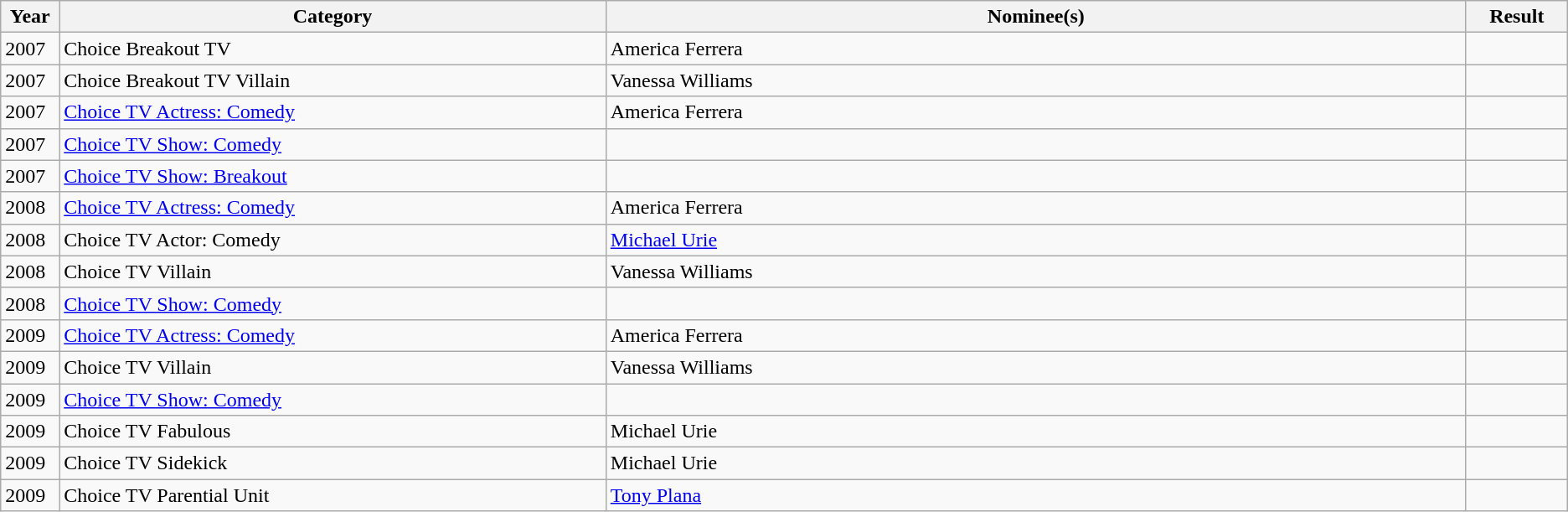<table class="wikitable">
<tr>
<th width="2%">Year</th>
<th width="27%">Category</th>
<th width="42.5%">Nominee(s)</th>
<th width="5%">Result</th>
</tr>
<tr>
<td>2007</td>
<td>Choice Breakout TV</td>
<td>America Ferrera</td>
<td></td>
</tr>
<tr>
<td>2007</td>
<td>Choice Breakout TV Villain</td>
<td>Vanessa Williams</td>
<td></td>
</tr>
<tr>
<td>2007</td>
<td><a href='#'>Choice TV Actress: Comedy</a></td>
<td>America Ferrera</td>
<td></td>
</tr>
<tr>
<td>2007</td>
<td><a href='#'>Choice TV Show: Comedy</a></td>
<td></td>
<td></td>
</tr>
<tr>
<td>2007</td>
<td><a href='#'>Choice TV Show: Breakout</a></td>
<td></td>
<td></td>
</tr>
<tr>
<td>2008</td>
<td><a href='#'>Choice TV Actress: Comedy</a></td>
<td>America Ferrera</td>
<td></td>
</tr>
<tr>
<td>2008</td>
<td>Choice TV Actor: Comedy</td>
<td><a href='#'>Michael Urie</a></td>
<td></td>
</tr>
<tr>
<td>2008</td>
<td>Choice TV Villain</td>
<td>Vanessa Williams</td>
<td></td>
</tr>
<tr>
<td>2008</td>
<td><a href='#'>Choice TV Show: Comedy</a></td>
<td></td>
<td></td>
</tr>
<tr>
<td>2009</td>
<td><a href='#'>Choice TV Actress: Comedy</a></td>
<td>America Ferrera</td>
<td></td>
</tr>
<tr>
<td>2009</td>
<td>Choice TV Villain</td>
<td>Vanessa Williams</td>
<td></td>
</tr>
<tr>
<td>2009</td>
<td><a href='#'>Choice TV Show: Comedy</a></td>
<td></td>
<td></td>
</tr>
<tr>
<td>2009</td>
<td>Choice TV Fabulous</td>
<td>Michael Urie</td>
<td></td>
</tr>
<tr>
<td>2009</td>
<td>Choice TV Sidekick</td>
<td>Michael Urie</td>
<td></td>
</tr>
<tr>
<td>2009</td>
<td>Choice TV Parential Unit</td>
<td><a href='#'>Tony Plana</a></td>
<td></td>
</tr>
</table>
